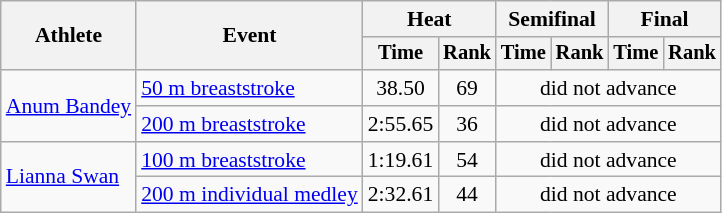<table class=wikitable style="font-size:90%">
<tr>
<th rowspan="2">Athlete</th>
<th rowspan="2">Event</th>
<th colspan="2">Heat</th>
<th colspan="2">Semifinal</th>
<th colspan="2">Final</th>
</tr>
<tr style="font-size:95%">
<th>Time</th>
<th>Rank</th>
<th>Time</th>
<th>Rank</th>
<th>Time</th>
<th>Rank</th>
</tr>
<tr align=center>
<td align=left rowspan=2><a href='#'>Anum Bandey</a></td>
<td align=left><a href='#'>50 m breaststroke</a></td>
<td>38.50</td>
<td>69</td>
<td colspan=4>did not advance</td>
</tr>
<tr align=center>
<td align=left><a href='#'>200 m breaststroke</a></td>
<td>2:55.65</td>
<td>36</td>
<td colspan=4>did not advance</td>
</tr>
<tr align=center>
<td align=left rowspan=2><a href='#'>Lianna Swan</a></td>
<td align=left><a href='#'>100 m breaststroke</a></td>
<td>1:19.61</td>
<td>54</td>
<td colspan=4>did not advance</td>
</tr>
<tr align=center>
<td align=left><a href='#'>200 m individual medley</a></td>
<td>2:32.61</td>
<td>44</td>
<td colspan=4>did not advance</td>
</tr>
</table>
